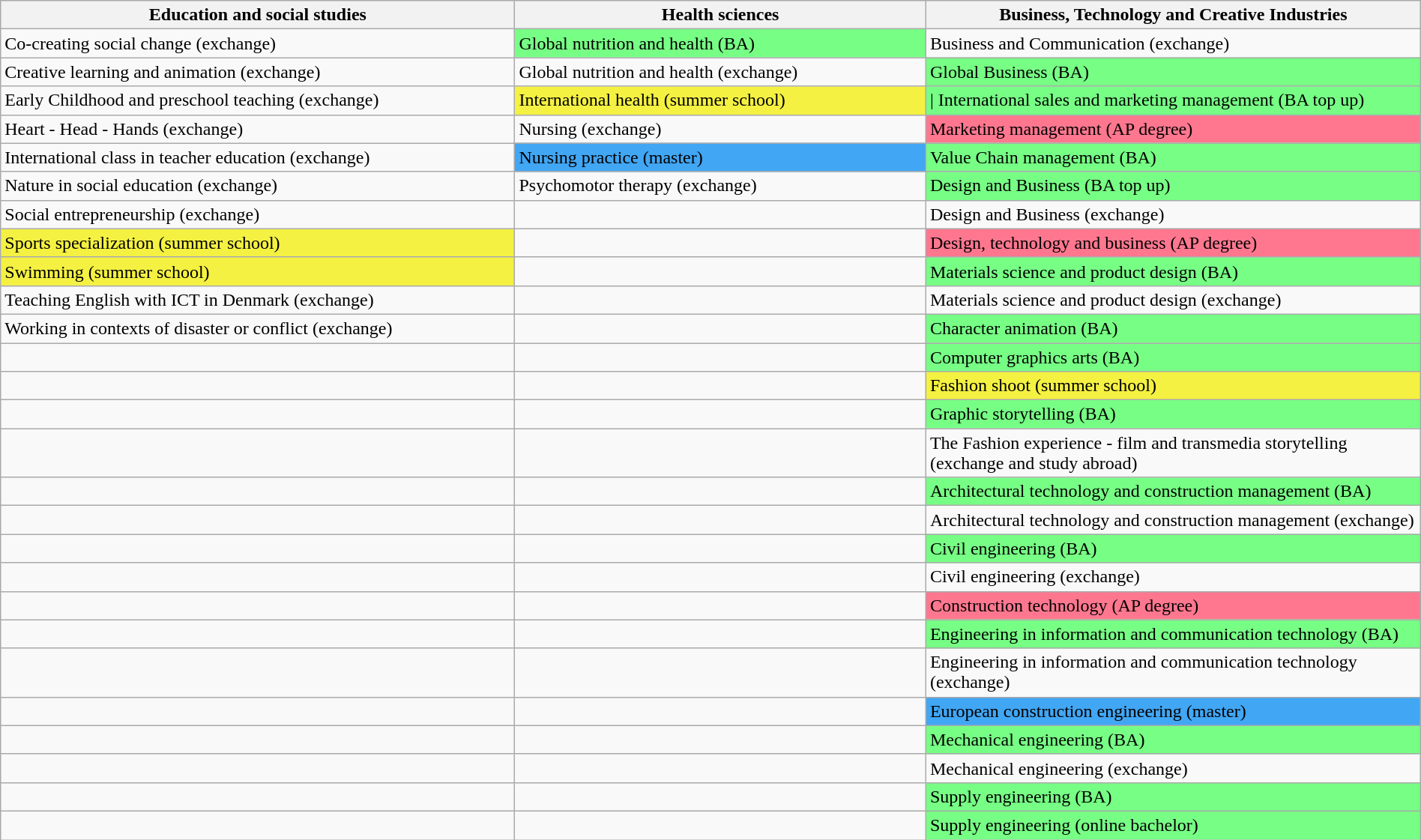<table class="wikitable" style="width: 100%;">
<tr>
<th scope="col" style="width: 33px;">Education and social studies</th>
<th scope="col" style="width: 33px;">Health sciences</th>
<th scope="col" style="width: 33px;">Business, Technology and Creative Industries</th>
</tr>
<tr>
<td>Co-creating social change (exchange)</td>
<td style="background: #77ff85;">Global nutrition and health (BA)</td>
<td>Business and Communication (exchange)</td>
</tr>
<tr>
<td>Creative learning and animation (exchange)</td>
<td>Global nutrition and health (exchange)</td>
<td style="background: #77ff85;">Global Business (BA)</td>
</tr>
<tr>
<td>Early Childhood and preschool teaching (exchange)</td>
<td style="background: #f4f142;">International health (summer school)</td>
<td style="background: #77ff85;">| International sales and marketing management (BA top up)</td>
</tr>
<tr>
<td>Heart - Head - Hands (exchange)</td>
<td>Nursing (exchange)</td>
<td style="background: #ff778f;">Marketing management (AP degree)</td>
</tr>
<tr>
<td>International class in teacher education (exchange)</td>
<td style="background: #41a6f4;">Nursing practice (master)</td>
<td style="background: #77ff85;">Value Chain management (BA)</td>
</tr>
<tr>
<td>Nature in social education (exchange)</td>
<td>Psychomotor therapy (exchange)</td>
<td style="background: #77ff85;">Design and Business (BA top up)</td>
</tr>
<tr>
<td>Social entrepreneurship (exchange)</td>
<td></td>
<td>Design and Business (exchange)</td>
</tr>
<tr>
<td style="background: #f4f142;">Sports specialization (summer school)</td>
<td></td>
<td style="background: #ff778f;">Design, technology and business (AP degree)</td>
</tr>
<tr>
<td style="background: #f4f142;">Swimming (summer school)</td>
<td></td>
<td style="background: #77ff85;">Materials science and product design (BA)</td>
</tr>
<tr>
<td>Teaching English with ICT in Denmark (exchange)</td>
<td></td>
<td>Materials science and product design (exchange)</td>
</tr>
<tr>
<td>Working in contexts of disaster or conflict (exchange)</td>
<td></td>
<td style="background: #77ff85;">Character animation (BA)</td>
</tr>
<tr>
<td></td>
<td></td>
<td style="background: #77ff85;">Computer graphics arts (BA)</td>
</tr>
<tr>
<td></td>
<td></td>
<td style="background: #f4f142;">Fashion shoot (summer school)</td>
</tr>
<tr>
<td></td>
<td></td>
<td style="background: #77ff85;">Graphic storytelling (BA)</td>
</tr>
<tr>
<td></td>
<td></td>
<td>The Fashion experience - film and transmedia storytelling (exchange and study abroad)</td>
</tr>
<tr>
<td></td>
<td></td>
<td style="background: #77ff85;">Architectural technology and construction management (BA)</td>
</tr>
<tr>
<td></td>
<td></td>
<td>Architectural technology and construction management (exchange)</td>
</tr>
<tr>
<td></td>
<td></td>
<td style="background: #77ff85;">Civil engineering (BA)</td>
</tr>
<tr>
<td></td>
<td></td>
<td>Civil engineering (exchange)</td>
</tr>
<tr>
<td></td>
<td></td>
<td style="background: #ff778f;">Construction technology (AP degree)</td>
</tr>
<tr>
<td></td>
<td></td>
<td style="background: #77ff85;">Engineering in information and communication technology (BA)</td>
</tr>
<tr>
<td></td>
<td></td>
<td>Engineering in information and communication technology (exchange)</td>
</tr>
<tr>
<td></td>
<td></td>
<td style="background: #41a6f4;">European construction engineering (master)</td>
</tr>
<tr>
<td></td>
<td></td>
<td style="background: #77ff85;">Mechanical engineering (BA)</td>
</tr>
<tr>
<td></td>
<td></td>
<td>Mechanical engineering (exchange)</td>
</tr>
<tr>
<td></td>
<td></td>
<td style="background: #77ff85;">Supply engineering (BA)</td>
</tr>
<tr>
<td></td>
<td></td>
<td style="background: #77ff85;">Supply engineering (online bachelor)</td>
</tr>
</table>
